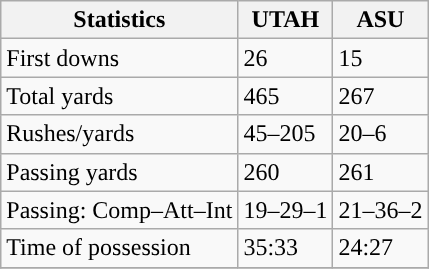<table class="wikitable" style="float: left;">
<tr>
<th>Statistics</th>
<th>UTAH</th>
<th>ASU</th>
</tr>
<tr>
<td>First downs</td>
<td>26</td>
<td>15</td>
</tr>
<tr>
<td>Total yards</td>
<td>465</td>
<td>267</td>
</tr>
<tr>
<td>Rushes/yards</td>
<td>45–205</td>
<td>20–6</td>
</tr>
<tr>
<td>Passing yards</td>
<td>260</td>
<td>261</td>
</tr>
<tr>
<td>Passing: Comp–Att–Int</td>
<td>19–29–1</td>
<td>21–36–2</td>
</tr>
<tr>
<td>Time of possession</td>
<td>35:33</td>
<td>24:27</td>
</tr>
<tr>
</tr>
</table>
